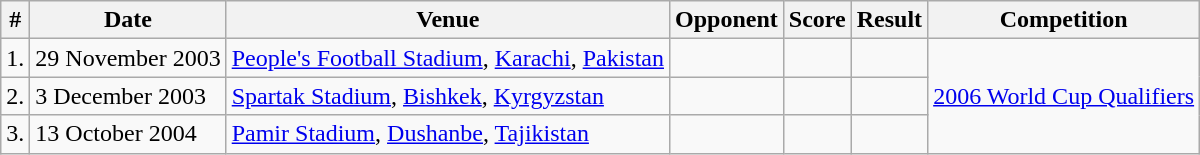<table class="wikitable">
<tr>
<th>#</th>
<th>Date</th>
<th>Venue</th>
<th>Opponent</th>
<th>Score</th>
<th>Result</th>
<th>Competition</th>
</tr>
<tr>
<td>1.</td>
<td>29 November 2003</td>
<td><a href='#'>People's Football Stadium</a>, <a href='#'>Karachi</a>, <a href='#'>Pakistan</a></td>
<td></td>
<td></td>
<td></td>
<td rowspan="3"><a href='#'>2006 World Cup Qualifiers</a></td>
</tr>
<tr>
<td>2.</td>
<td>3 December 2003</td>
<td><a href='#'>Spartak Stadium</a>, <a href='#'>Bishkek</a>, <a href='#'>Kyrgyzstan</a></td>
<td></td>
<td></td>
<td></td>
</tr>
<tr>
<td>3.</td>
<td>13 October 2004</td>
<td><a href='#'>Pamir Stadium</a>, <a href='#'>Dushanbe</a>, <a href='#'>Tajikistan</a></td>
<td></td>
<td></td>
<td></td>
</tr>
</table>
